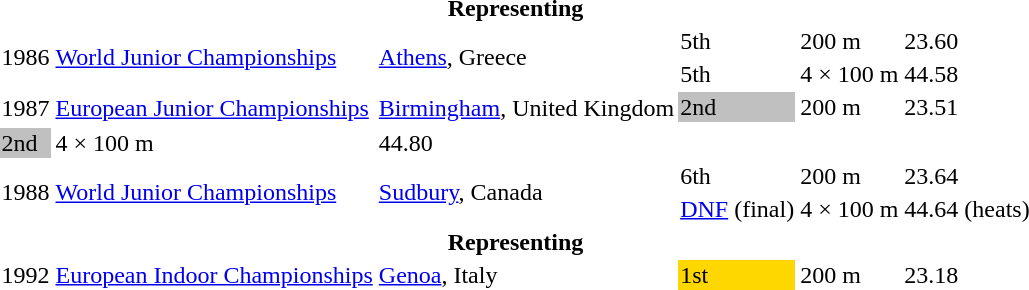<table>
<tr>
<th colspan=6>Representing </th>
</tr>
<tr>
<td rowspan=2>1986</td>
<td rowspan=2><a href='#'>World Junior Championships</a></td>
<td rowspan=2><a href='#'>Athens</a>, Greece</td>
<td>5th</td>
<td>200 m</td>
<td>23.60</td>
</tr>
<tr>
<td>5th</td>
<td>4 × 100 m</td>
<td>44.58</td>
</tr>
<tr>
<td rowspan=2>1987</td>
<td rowspan=2><a href='#'>European Junior Championships</a></td>
<td rowspan=2><a href='#'>Birmingham</a>, United Kingdom</td>
<td bgcolor=silver>2nd</td>
<td>200 m</td>
<td>23.51</td>
</tr>
<tr>
</tr>
<tr>
<td bgcolor=silver>2nd</td>
<td>4 × 100 m</td>
<td>44.80</td>
</tr>
<tr>
<td rowspan=2>1988</td>
<td rowspan=2><a href='#'>World Junior Championships</a></td>
<td rowspan=2><a href='#'>Sudbury</a>, Canada</td>
<td>6th</td>
<td>200 m</td>
<td>23.64</td>
</tr>
<tr>
<td><a href='#'>DNF</a> (final)</td>
<td>4 × 100 m</td>
<td>44.64 (heats)</td>
</tr>
<tr>
<th colspan=6>Representing </th>
</tr>
<tr>
<td>1992</td>
<td><a href='#'>European Indoor Championships</a></td>
<td><a href='#'>Genoa</a>, Italy</td>
<td bgcolor=gold>1st</td>
<td>200 m</td>
<td>23.18</td>
</tr>
</table>
